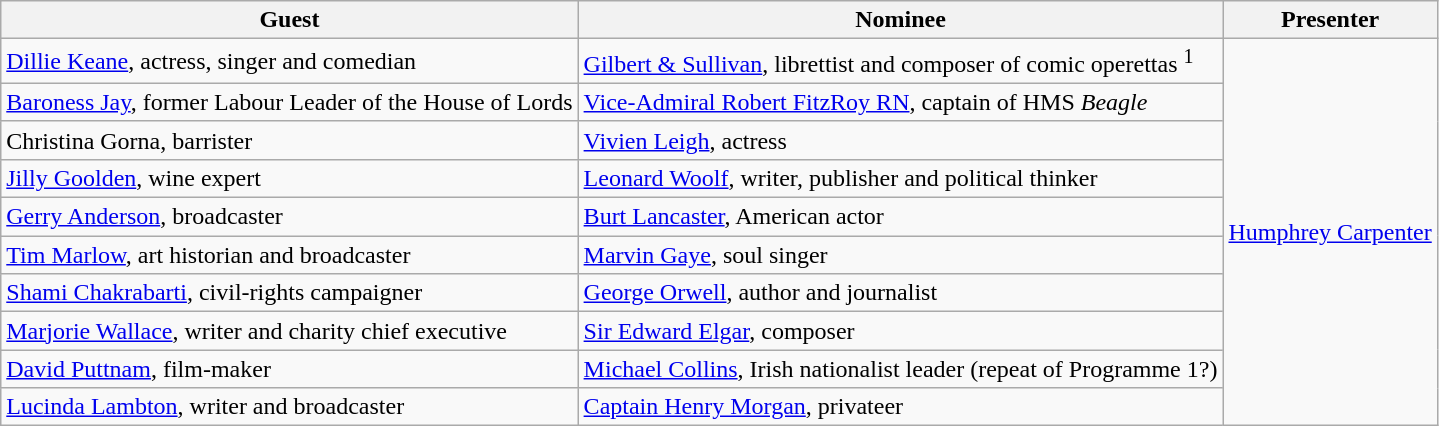<table class="wikitable">
<tr>
<th>Guest</th>
<th>Nominee</th>
<th>Presenter</th>
</tr>
<tr>
<td><a href='#'>Dillie Keane</a>, actress, singer and comedian</td>
<td><a href='#'>Gilbert & Sullivan</a>, librettist and composer of comic operettas <sup>1</sup></td>
<td rowspan="10"><a href='#'>Humphrey Carpenter</a></td>
</tr>
<tr>
<td><a href='#'>Baroness Jay</a>, former Labour Leader of the House of Lords</td>
<td><a href='#'>Vice-Admiral Robert FitzRoy RN</a>, captain of HMS <em>Beagle</em></td>
</tr>
<tr>
<td>Christina Gorna, barrister</td>
<td><a href='#'>Vivien Leigh</a>, actress</td>
</tr>
<tr>
<td><a href='#'>Jilly Goolden</a>, wine expert</td>
<td><a href='#'>Leonard Woolf</a>, writer, publisher and political thinker</td>
</tr>
<tr>
<td><a href='#'>Gerry Anderson</a>, broadcaster</td>
<td><a href='#'>Burt Lancaster</a>, American actor</td>
</tr>
<tr>
<td><a href='#'>Tim Marlow</a>, art historian and broadcaster</td>
<td><a href='#'>Marvin Gaye</a>, soul singer</td>
</tr>
<tr>
<td><a href='#'>Shami Chakrabarti</a>, civil-rights campaigner</td>
<td><a href='#'>George Orwell</a>, author and journalist</td>
</tr>
<tr>
<td><a href='#'>Marjorie Wallace</a>, writer and charity chief executive</td>
<td><a href='#'>Sir Edward Elgar</a>, composer</td>
</tr>
<tr>
<td><a href='#'>David Puttnam</a>, film-maker</td>
<td><a href='#'>Michael Collins</a>, Irish nationalist leader (repeat of Programme 1?)</td>
</tr>
<tr>
<td><a href='#'>Lucinda Lambton</a>, writer and broadcaster</td>
<td><a href='#'>Captain Henry Morgan</a>, privateer</td>
</tr>
</table>
